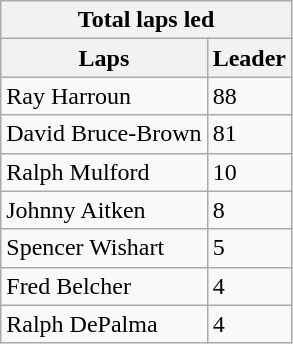<table class="wikitable">
<tr>
<th colspan=2>Total laps led</th>
</tr>
<tr>
<th>Laps</th>
<th>Leader</th>
</tr>
<tr>
<td>Ray Harroun</td>
<td>88</td>
</tr>
<tr>
<td>David Bruce-Brown</td>
<td>81</td>
</tr>
<tr>
<td>Ralph Mulford</td>
<td>10</td>
</tr>
<tr>
<td>Johnny Aitken</td>
<td>8</td>
</tr>
<tr>
<td>Spencer Wishart</td>
<td>5</td>
</tr>
<tr>
<td>Fred Belcher</td>
<td>4</td>
</tr>
<tr>
<td>Ralph DePalma</td>
<td>4</td>
</tr>
</table>
